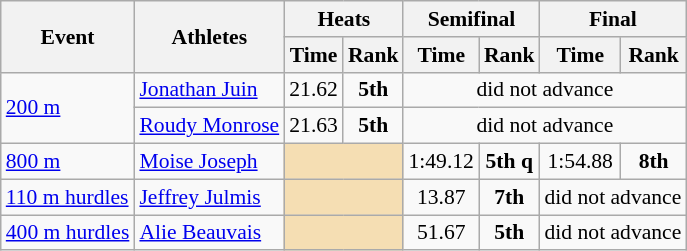<table class="wikitable" border="1" style="font-size:90%">
<tr>
<th rowspan=2>Event</th>
<th rowspan=2>Athletes</th>
<th colspan=2>Heats</th>
<th colspan=2>Semifinal</th>
<th colspan=2>Final</th>
</tr>
<tr>
<th>Time</th>
<th>Rank</th>
<th>Time</th>
<th>Rank</th>
<th>Time</th>
<th>Rank</th>
</tr>
<tr>
<td rowspan=2><a href='#'>200 m</a></td>
<td><a href='#'>Jonathan Juin</a></td>
<td align=center>21.62</td>
<td align=center><strong>5th</strong></td>
<td align=center colspan=4>did not advance</td>
</tr>
<tr>
<td><a href='#'>Roudy Monrose</a></td>
<td align=center>21.63</td>
<td align=center><strong>5th</strong></td>
<td align=center colspan=4>did not advance</td>
</tr>
<tr>
<td><a href='#'>800 m</a></td>
<td><a href='#'>Moise Joseph</a></td>
<td colspan=2 bgcolor=wheat></td>
<td align=center>1:49.12</td>
<td align=center><strong>5th q</strong></td>
<td align=center>1:54.88</td>
<td align=center><strong>8th</strong></td>
</tr>
<tr>
<td><a href='#'>110 m hurdles</a></td>
<td><a href='#'>Jeffrey Julmis</a></td>
<td colspan=2 bgcolor=wheat></td>
<td align=center>13.87</td>
<td align=center><strong>7th</strong></td>
<td align=center colspan=2>did not advance</td>
</tr>
<tr>
<td><a href='#'>400 m hurdles</a></td>
<td><a href='#'>Alie Beauvais</a></td>
<td colspan=2 bgcolor=wheat></td>
<td align=center>51.67</td>
<td align=center><strong>5th</strong></td>
<td align=center colspan=2>did not advance</td>
</tr>
</table>
